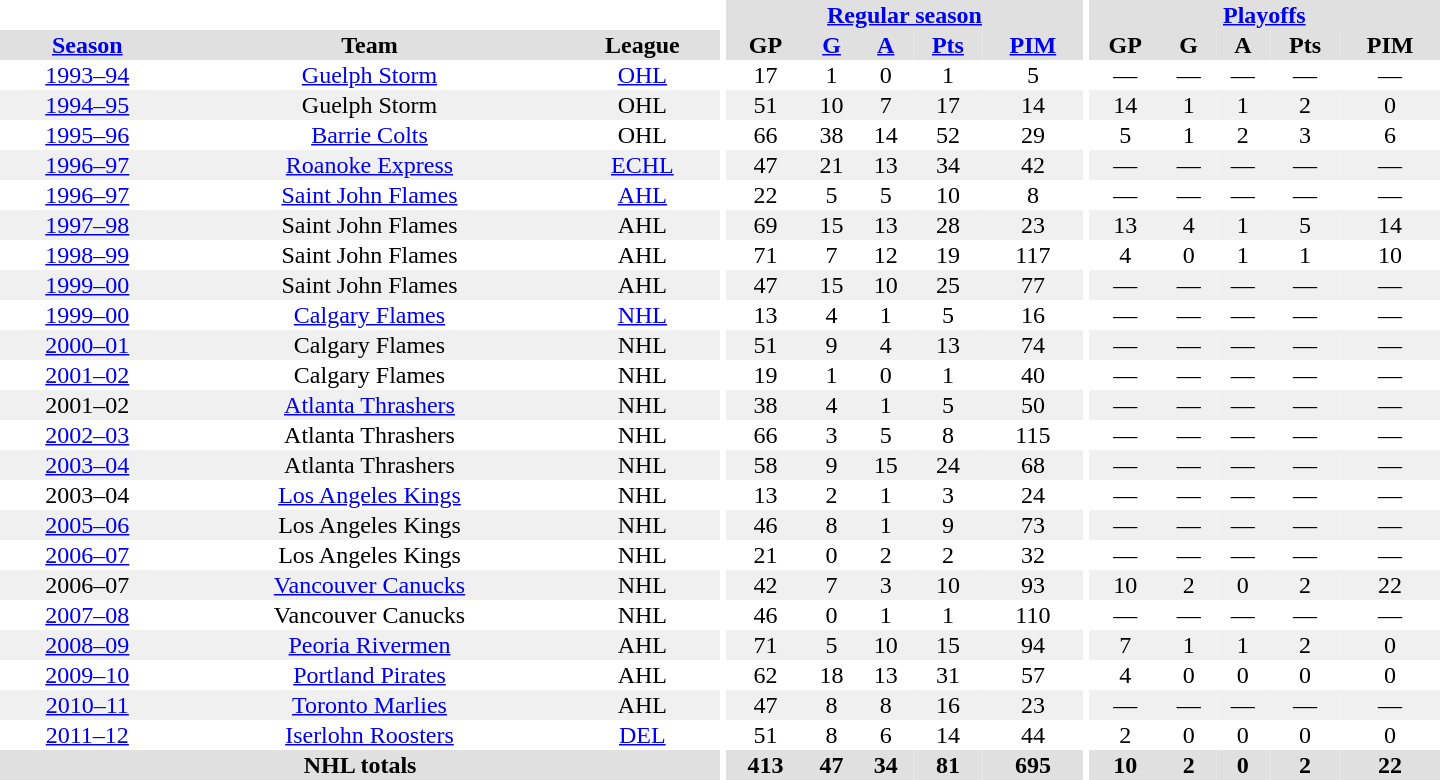<table border="0" cellpadding="1" cellspacing="0" style="text-align:center; width:60em">
<tr bgcolor="#e0e0e0">
<th colspan="3"  bgcolor="#ffffff"></th>
<th rowspan="99" bgcolor="#ffffff"></th>
<th colspan="5"><a href='#'>Regular season</a></th>
<th rowspan="99" bgcolor="#ffffff"></th>
<th colspan="5"><a href='#'>Playoffs</a></th>
</tr>
<tr bgcolor="#e0e0e0">
<th><a href='#'>Season</a></th>
<th>Team</th>
<th>League</th>
<th>GP</th>
<th><a href='#'>G</a></th>
<th><a href='#'>A</a></th>
<th><a href='#'>Pts</a></th>
<th><a href='#'>PIM</a></th>
<th>GP</th>
<th>G</th>
<th>A</th>
<th>Pts</th>
<th>PIM</th>
</tr>
<tr ALIGN="center">
<td ALIGN="center"><a href='#'>1993–94</a></td>
<td ALIGN="center"><a href='#'>Guelph Storm</a></td>
<td ALIGN="center"><a href='#'>OHL</a></td>
<td ALIGN="center">17</td>
<td ALIGN="center">1</td>
<td ALIGN="center">0</td>
<td ALIGN="center">1</td>
<td ALIGN="center">5</td>
<td ALIGN="center">—</td>
<td ALIGN="center">—</td>
<td ALIGN="center">—</td>
<td ALIGN="center">—</td>
<td ALIGN="center">—</td>
</tr>
<tr ALIGN="center" bgcolor="#f0f0f0">
<td ALIGN="center"><a href='#'>1994–95</a></td>
<td ALIGN="center">Guelph Storm</td>
<td ALIGN="center">OHL</td>
<td ALIGN="center">51</td>
<td ALIGN="center">10</td>
<td ALIGN="center">7</td>
<td ALIGN="center">17</td>
<td ALIGN="center">14</td>
<td ALIGN="center">14</td>
<td ALIGN="center">1</td>
<td ALIGN="center">1</td>
<td ALIGN="center">2</td>
<td ALIGN="center">0</td>
</tr>
<tr ALIGN="center">
<td ALIGN="center"><a href='#'>1995–96</a></td>
<td ALIGN="center"><a href='#'>Barrie Colts</a></td>
<td ALIGN="center">OHL</td>
<td ALIGN="center">66</td>
<td ALIGN="center">38</td>
<td ALIGN="center">14</td>
<td ALIGN="center">52</td>
<td ALIGN="center">29</td>
<td ALIGN="center">5</td>
<td ALIGN="center">1</td>
<td ALIGN="center">2</td>
<td ALIGN="center">3</td>
<td ALIGN="center">6</td>
</tr>
<tr ALIGN="center" bgcolor="#f0f0f0">
<td ALIGN="center"><a href='#'>1996–97</a></td>
<td ALIGN="center"><a href='#'>Roanoke Express</a></td>
<td ALIGN="center"><a href='#'>ECHL</a></td>
<td ALIGN="center">47</td>
<td ALIGN="center">21</td>
<td ALIGN="center">13</td>
<td ALIGN="center">34</td>
<td ALIGN="center">42</td>
<td ALIGN="center">—</td>
<td ALIGN="center">—</td>
<td ALIGN="center">—</td>
<td ALIGN="center">—</td>
<td ALIGN="center">—</td>
</tr>
<tr ALIGN="center">
<td ALIGN="center"><a href='#'>1996–97</a></td>
<td ALIGN="center"><a href='#'>Saint John Flames</a></td>
<td ALIGN="center"><a href='#'>AHL</a></td>
<td ALIGN="center">22</td>
<td ALIGN="center">5</td>
<td ALIGN="center">5</td>
<td ALIGN="center">10</td>
<td ALIGN="center">8</td>
<td ALIGN="center">—</td>
<td ALIGN="center">—</td>
<td ALIGN="center">—</td>
<td ALIGN="center">—</td>
<td ALIGN="center">—</td>
</tr>
<tr ALIGN="center" bgcolor="#f0f0f0">
<td ALIGN="center"><a href='#'>1997–98</a></td>
<td ALIGN="center">Saint John Flames</td>
<td ALIGN="center">AHL</td>
<td ALIGN="center">69</td>
<td ALIGN="center">15</td>
<td ALIGN="center">13</td>
<td ALIGN="center">28</td>
<td ALIGN="center">23</td>
<td ALIGN="center">13</td>
<td ALIGN="center">4</td>
<td ALIGN="center">1</td>
<td ALIGN="center">5</td>
<td ALIGN="center">14</td>
</tr>
<tr ALIGN="center">
<td ALIGN="center"><a href='#'>1998–99</a></td>
<td ALIGN="center">Saint John Flames</td>
<td ALIGN="center">AHL</td>
<td ALIGN="center">71</td>
<td ALIGN="center">7</td>
<td ALIGN="center">12</td>
<td ALIGN="center">19</td>
<td ALIGN="center">117</td>
<td ALIGN="center">4</td>
<td ALIGN="center">0</td>
<td ALIGN="center">1</td>
<td ALIGN="center">1</td>
<td ALIGN="center">10</td>
</tr>
<tr ALIGN="center" bgcolor="#f0f0f0">
<td ALIGN="center"><a href='#'>1999–00</a></td>
<td ALIGN="center">Saint John Flames</td>
<td ALIGN="center">AHL</td>
<td ALIGN="center">47</td>
<td ALIGN="center">15</td>
<td ALIGN="center">10</td>
<td ALIGN="center">25</td>
<td ALIGN="center">77</td>
<td ALIGN="center">—</td>
<td ALIGN="center">—</td>
<td ALIGN="center">—</td>
<td ALIGN="center">—</td>
<td ALIGN="center">—</td>
</tr>
<tr ALIGN="center">
<td ALIGN="center"><a href='#'>1999–00</a></td>
<td ALIGN="center"><a href='#'>Calgary Flames</a></td>
<td ALIGN="center"><a href='#'>NHL</a></td>
<td ALIGN="center">13</td>
<td ALIGN="center">4</td>
<td ALIGN="center">1</td>
<td ALIGN="center">5</td>
<td ALIGN="center">16</td>
<td ALIGN="center">—</td>
<td ALIGN="center">—</td>
<td ALIGN="center">—</td>
<td ALIGN="center">—</td>
<td ALIGN="center">—</td>
</tr>
<tr ALIGN="center" bgcolor="#f0f0f0">
<td ALIGN="center"><a href='#'>2000–01</a></td>
<td ALIGN="center">Calgary Flames</td>
<td ALIGN="center">NHL</td>
<td ALIGN="center">51</td>
<td ALIGN="center">9</td>
<td ALIGN="center">4</td>
<td ALIGN="center">13</td>
<td ALIGN="center">74</td>
<td ALIGN="center">—</td>
<td ALIGN="center">—</td>
<td ALIGN="center">—</td>
<td ALIGN="center">—</td>
<td ALIGN="center">—</td>
</tr>
<tr ALIGN="center">
<td ALIGN="center"><a href='#'>2001–02</a></td>
<td ALIGN="center">Calgary Flames</td>
<td ALIGN="center">NHL</td>
<td ALIGN="center">19</td>
<td ALIGN="center">1</td>
<td ALIGN="center">0</td>
<td ALIGN="center">1</td>
<td ALIGN="center">40</td>
<td ALIGN="center">—</td>
<td ALIGN="center">—</td>
<td ALIGN="center">—</td>
<td ALIGN="center">—</td>
<td ALIGN="center">—</td>
</tr>
<tr ALIGN="center" bgcolor="#f0f0f0">
<td ALIGN="center">2001–02</td>
<td ALIGN="center"><a href='#'>Atlanta Thrashers</a></td>
<td ALIGN="center">NHL</td>
<td ALIGN="center">38</td>
<td ALIGN="center">4</td>
<td ALIGN="center">1</td>
<td ALIGN="center">5</td>
<td ALIGN="center">50</td>
<td ALIGN="center">—</td>
<td ALIGN="center">—</td>
<td ALIGN="center">—</td>
<td ALIGN="center">—</td>
<td ALIGN="center">—</td>
</tr>
<tr ALIGN="center">
<td ALIGN="center"><a href='#'>2002–03</a></td>
<td ALIGN="center">Atlanta Thrashers</td>
<td ALIGN="center">NHL</td>
<td ALIGN="center">66</td>
<td ALIGN="center">3</td>
<td ALIGN="center">5</td>
<td ALIGN="center">8</td>
<td ALIGN="center">115</td>
<td ALIGN="center">—</td>
<td ALIGN="center">—</td>
<td ALIGN="center">—</td>
<td ALIGN="center">—</td>
<td ALIGN="center">—</td>
</tr>
<tr ALIGN="center" bgcolor="#f0f0f0">
<td ALIGN="center"><a href='#'>2003–04</a></td>
<td ALIGN="center">Atlanta Thrashers</td>
<td ALIGN="center">NHL</td>
<td ALIGN="center">58</td>
<td ALIGN="center">9</td>
<td ALIGN="center">15</td>
<td ALIGN="center">24</td>
<td ALIGN="center">68</td>
<td ALIGN="center">—</td>
<td ALIGN="center">—</td>
<td ALIGN="center">—</td>
<td ALIGN="center">—</td>
<td ALIGN="center">—</td>
</tr>
<tr ALIGN="center">
<td ALIGN="center">2003–04</td>
<td ALIGN="center"><a href='#'>Los Angeles Kings</a></td>
<td ALIGN="center">NHL</td>
<td ALIGN="center">13</td>
<td ALIGN="center">2</td>
<td ALIGN="center">1</td>
<td ALIGN="center">3</td>
<td ALIGN="center">24</td>
<td ALIGN="center">—</td>
<td ALIGN="center">—</td>
<td ALIGN="center">—</td>
<td ALIGN="center">—</td>
<td ALIGN="center">—</td>
</tr>
<tr ALIGN="center" bgcolor="#f0f0f0">
<td ALIGN="center"><a href='#'>2005–06</a></td>
<td ALIGN="center">Los Angeles Kings</td>
<td ALIGN="center">NHL</td>
<td ALIGN="center">46</td>
<td ALIGN="center">8</td>
<td ALIGN="center">1</td>
<td ALIGN="center">9</td>
<td ALIGN="center">73</td>
<td ALIGN="center">—</td>
<td ALIGN="center">—</td>
<td ALIGN="center">—</td>
<td ALIGN="center">—</td>
<td ALIGN="center">—</td>
</tr>
<tr ALIGN="center">
<td ALIGN="center"><a href='#'>2006–07</a></td>
<td ALIGN="center">Los Angeles Kings</td>
<td ALIGN="center">NHL</td>
<td ALIGN="center">21</td>
<td ALIGN="center">0</td>
<td ALIGN="center">2</td>
<td ALIGN="center">2</td>
<td ALIGN="center">32</td>
<td ALIGN="center">—</td>
<td ALIGN="center">—</td>
<td ALIGN="center">—</td>
<td ALIGN="center">—</td>
<td ALIGN="center">—</td>
</tr>
<tr ALIGN="center" bgcolor="#f0f0f0">
<td ALIGN="center">2006–07</td>
<td ALIGN="center"><a href='#'>Vancouver Canucks</a></td>
<td ALIGN="center">NHL</td>
<td ALIGN="center">42</td>
<td ALIGN="center">7</td>
<td ALIGN="center">3</td>
<td ALIGN="center">10</td>
<td ALIGN="center">93</td>
<td ALIGN="center">10</td>
<td ALIGN="center">2</td>
<td ALIGN="center">0</td>
<td ALIGN="center">2</td>
<td ALIGN="center">22</td>
</tr>
<tr ALIGN="center">
<td ALIGN="center"><a href='#'>2007–08</a></td>
<td ALIGN="center">Vancouver Canucks</td>
<td ALIGN="center">NHL</td>
<td ALIGN="center">46</td>
<td ALIGN="center">0</td>
<td ALIGN="center">1</td>
<td ALIGN="center">1</td>
<td ALIGN="center">110</td>
<td ALIGN="center">—</td>
<td ALIGN="center">—</td>
<td ALIGN="center">—</td>
<td ALIGN="center">—</td>
<td ALIGN="center">—</td>
</tr>
<tr ALIGN="center" bgcolor="#f0f0f0">
<td ALIGN="center"><a href='#'>2008–09</a></td>
<td ALIGN="center"><a href='#'>Peoria Rivermen</a></td>
<td ALIGN="center">AHL</td>
<td ALIGN="center">71</td>
<td ALIGN="center">5</td>
<td ALIGN="center">10</td>
<td ALIGN="center">15</td>
<td ALIGN="center">94</td>
<td ALIGN="center">7</td>
<td ALIGN="center">1</td>
<td ALIGN="center">1</td>
<td ALIGN="center">2</td>
<td ALIGN="center">0</td>
</tr>
<tr ALIGN="center">
<td ALIGN="center"><a href='#'>2009–10</a></td>
<td ALIGN="center"><a href='#'>Portland Pirates</a></td>
<td ALIGN="center">AHL</td>
<td ALIGN="center">62</td>
<td ALIGN="center">18</td>
<td ALIGN="center">13</td>
<td ALIGN="center">31</td>
<td ALIGN="center">57</td>
<td ALIGN="center">4</td>
<td ALIGN="center">0</td>
<td ALIGN="center">0</td>
<td ALIGN="center">0</td>
<td ALIGN="center">0</td>
</tr>
<tr ALIGN="center" bgcolor="#f0f0f0">
<td ALIGN="center"><a href='#'>2010–11</a></td>
<td ALIGN="center"><a href='#'>Toronto Marlies</a></td>
<td ALIGN="center">AHL</td>
<td ALIGN="center">47</td>
<td ALIGN="center">8</td>
<td ALIGN="center">8</td>
<td ALIGN="center">16</td>
<td ALIGN="center">23</td>
<td ALIGN="center">—</td>
<td ALIGN="center">—</td>
<td ALIGN="center">—</td>
<td ALIGN="center">—</td>
<td ALIGN="center">—</td>
</tr>
<tr ALIGN="center">
<td ALIGN="center"><a href='#'>2011–12</a></td>
<td ALIGN="center"><a href='#'>Iserlohn Roosters</a></td>
<td ALIGN="center"><a href='#'>DEL</a></td>
<td ALIGN="center">51</td>
<td ALIGN="center">8</td>
<td ALIGN="center">6</td>
<td ALIGN="center">14</td>
<td ALIGN="center">44</td>
<td ALIGN="center">2</td>
<td ALIGN="center">0</td>
<td ALIGN="center">0</td>
<td ALIGN="center">0</td>
<td ALIGN="center">0</td>
</tr>
<tr ALIGN="center" bgcolor="#e0e0e0">
<th colspan="3">NHL totals</th>
<th ALIGN="center">413</th>
<th ALIGN="center">47</th>
<th ALIGN="center">34</th>
<th ALIGN="center">81</th>
<th ALIGN="center">695</th>
<th ALIGN="center">10</th>
<th ALIGN="center">2</th>
<th ALIGN="center">0</th>
<th ALIGN="center">2</th>
<th ALIGN="center">22</th>
</tr>
</table>
